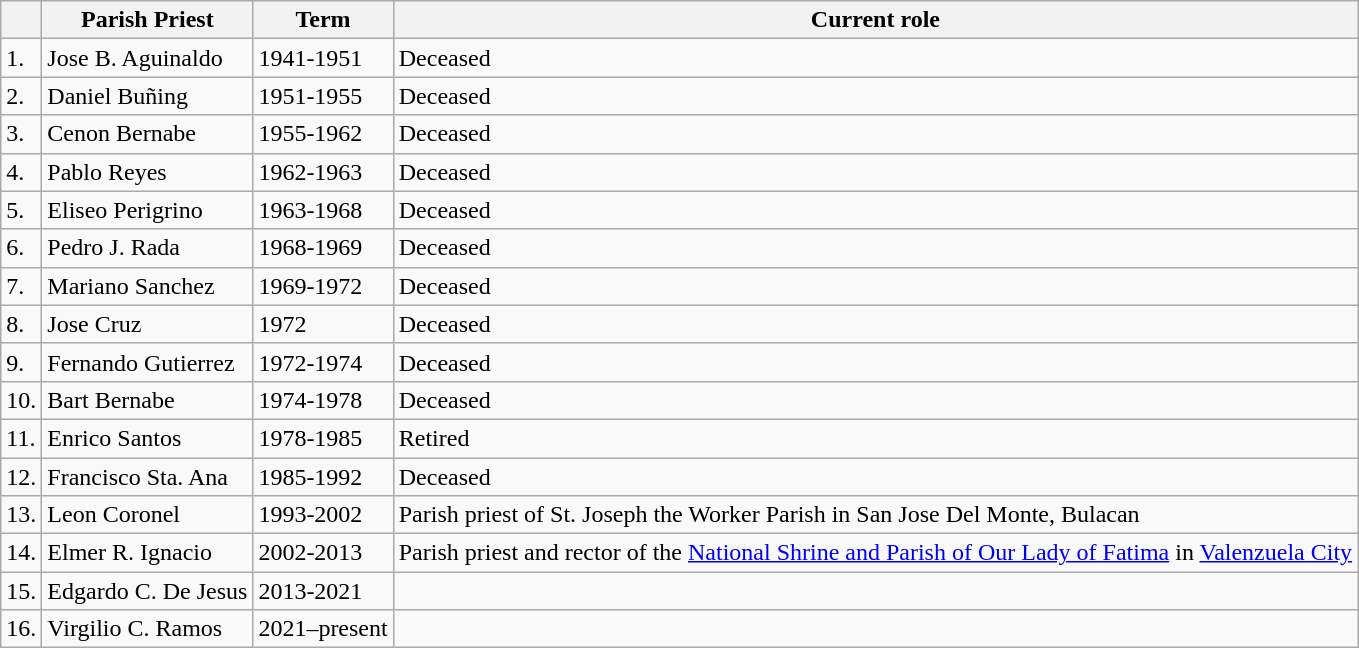<table class="wikitable">
<tr>
<th></th>
<th>Parish Priest</th>
<th>Term</th>
<th>Current role</th>
</tr>
<tr>
<td>1.</td>
<td>Jose B. Aguinaldo</td>
<td>1941-1951</td>
<td>Deceased</td>
</tr>
<tr>
<td>2.</td>
<td>Daniel Buñing</td>
<td>1951-1955</td>
<td>Deceased</td>
</tr>
<tr>
<td>3.</td>
<td>Cenon Bernabe</td>
<td>1955-1962</td>
<td>Deceased</td>
</tr>
<tr>
<td>4.</td>
<td>Pablo Reyes</td>
<td>1962-1963</td>
<td>Deceased</td>
</tr>
<tr>
<td>5.</td>
<td>Eliseo Perigrino</td>
<td>1963-1968</td>
<td>Deceased</td>
</tr>
<tr>
<td>6.</td>
<td>Pedro J. Rada</td>
<td>1968-1969</td>
<td>Deceased</td>
</tr>
<tr>
<td>7.</td>
<td>Mariano Sanchez</td>
<td>1969-1972</td>
<td>Deceased</td>
</tr>
<tr>
<td>8.</td>
<td>Jose Cruz</td>
<td>1972</td>
<td>Deceased</td>
</tr>
<tr>
<td>9.</td>
<td>Fernando Gutierrez</td>
<td>1972-1974</td>
<td>Deceased</td>
</tr>
<tr>
<td>10.</td>
<td>Bart Bernabe</td>
<td>1974-1978</td>
<td>Deceased</td>
</tr>
<tr>
<td>11.</td>
<td>Enrico Santos</td>
<td>1978-1985</td>
<td>Retired</td>
</tr>
<tr>
<td>12.</td>
<td>Francisco Sta. Ana</td>
<td>1985-1992</td>
<td>Deceased</td>
</tr>
<tr>
<td>13.</td>
<td>Leon Coronel</td>
<td>1993-2002</td>
<td>Parish priest of St. Joseph the Worker Parish in San Jose Del Monte, Bulacan</td>
</tr>
<tr>
<td>14.</td>
<td>Elmer R. Ignacio</td>
<td>2002-2013</td>
<td>Parish priest and rector of the <a href='#'>National Shrine and Parish of Our Lady of Fatima</a> in <a href='#'>Valenzuela City</a></td>
</tr>
<tr>
<td>15.</td>
<td>Edgardo C. De Jesus</td>
<td>2013-2021</td>
</tr>
<tr>
<td>16.</td>
<td>Virgilio C. Ramos</td>
<td>2021–present</td>
<td></td>
</tr>
</table>
